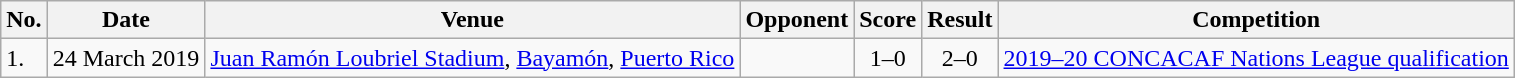<table class="wikitable">
<tr>
<th>No.</th>
<th>Date</th>
<th>Venue</th>
<th>Opponent</th>
<th>Score</th>
<th>Result</th>
<th>Competition</th>
</tr>
<tr>
<td>1.</td>
<td>24 March 2019</td>
<td><a href='#'>Juan Ramón Loubriel Stadium</a>, <a href='#'>Bayamón</a>, <a href='#'>Puerto Rico</a></td>
<td></td>
<td align=center>1–0</td>
<td align=center>2–0</td>
<td><a href='#'>2019–20 CONCACAF Nations League qualification</a></td>
</tr>
</table>
